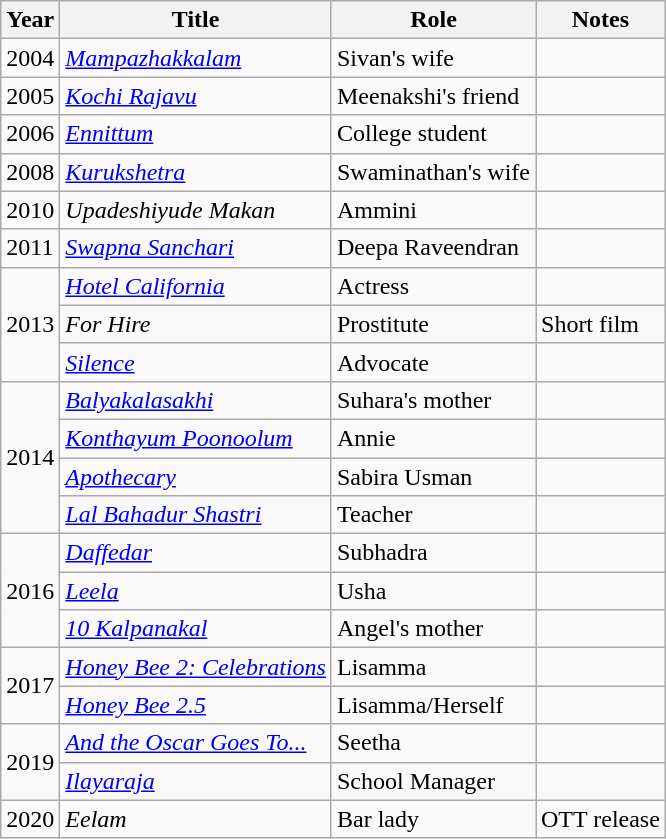<table class="wikitable sortable">
<tr>
<th scope="col">Year</th>
<th scope="col">Title</th>
<th scope="col">Role</th>
<th scope="col" class="unsortable">Notes</th>
</tr>
<tr>
<td>2004</td>
<td><em><a href='#'>Mampazhakkalam</a></em></td>
<td>Sivan's wife</td>
<td></td>
</tr>
<tr>
<td>2005</td>
<td><em><a href='#'>Kochi Rajavu</a></em></td>
<td>Meenakshi's friend</td>
<td></td>
</tr>
<tr>
<td>2006</td>
<td><em><a href='#'>Ennittum</a></em></td>
<td>College student</td>
<td></td>
</tr>
<tr>
<td>2008</td>
<td><em><a href='#'>Kurukshetra</a></em></td>
<td>Swaminathan's wife</td>
<td></td>
</tr>
<tr>
<td>2010</td>
<td><em>Upadeshiyude Makan</em></td>
<td>Ammini</td>
<td></td>
</tr>
<tr>
<td>2011</td>
<td><em><a href='#'>Swapna Sanchari</a></em></td>
<td>Deepa Raveendran</td>
<td></td>
</tr>
<tr>
<td rowspan=3>2013</td>
<td><em><a href='#'>Hotel California</a></em></td>
<td>Actress</td>
<td></td>
</tr>
<tr>
<td><em>For Hire</em></td>
<td>Prostitute</td>
<td>Short film</td>
</tr>
<tr>
<td><em><a href='#'>Silence</a></em></td>
<td>Advocate</td>
<td></td>
</tr>
<tr>
<td rowspan=4>2014</td>
<td><em><a href='#'>Balyakalasakhi</a></em></td>
<td>Suhara's mother</td>
<td></td>
</tr>
<tr>
<td><em><a href='#'>Konthayum Poonoolum</a></em></td>
<td>Annie</td>
<td></td>
</tr>
<tr>
<td><em><a href='#'>Apothecary</a></em></td>
<td>Sabira Usman</td>
<td></td>
</tr>
<tr>
<td><em><a href='#'>Lal Bahadur Shastri</a></em></td>
<td>Teacher</td>
<td></td>
</tr>
<tr>
<td rowspan=3>2016</td>
<td><em><a href='#'>Daffedar</a></em></td>
<td>Subhadra</td>
<td></td>
</tr>
<tr>
<td><em><a href='#'>Leela</a></em></td>
<td>Usha</td>
<td></td>
</tr>
<tr>
<td><em><a href='#'>10 Kalpanakal</a></em></td>
<td>Angel's mother</td>
<td></td>
</tr>
<tr>
<td rowspan=2>2017</td>
<td><em><a href='#'>Honey Bee 2: Celebrations</a></em></td>
<td>Lisamma</td>
<td></td>
</tr>
<tr>
<td><em><a href='#'>Honey Bee 2.5</a></em></td>
<td>Lisamma/Herself</td>
<td></td>
</tr>
<tr>
<td rowspan=2>2019</td>
<td><em><a href='#'>And the Oscar Goes To...</a></em></td>
<td>Seetha</td>
<td></td>
</tr>
<tr>
<td><em><a href='#'>Ilayaraja</a></em></td>
<td>School Manager</td>
<td></td>
</tr>
<tr>
<td>2020</td>
<td><em>Eelam</em></td>
<td>Bar lady</td>
<td>OTT release</td>
</tr>
</table>
